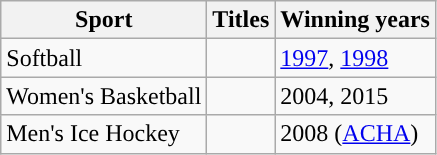<table class="wikitable"; style= "text-align: ">
<tr>
<th width=px>Sport</th>
<th width=px>Titles</th>
<th width=px>Winning years</th>
</tr>
<tr>
<td>Softball</td>
<td></td>
<td><a href='#'>1997</a>, <a href='#'>1998</a></td>
</tr>
<tr>
<td>Women's Basketball</td>
<td></td>
<td>2004, 2015</td>
</tr>
<tr>
<td>Men's Ice Hockey</td>
<td></td>
<td>2008 (<a href='#'>ACHA</a>)</td>
</tr>
</table>
